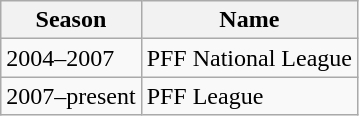<table class="wikitable">
<tr>
<th>Season</th>
<th>Name</th>
</tr>
<tr>
<td>2004–2007</td>
<td>PFF National League</td>
</tr>
<tr>
<td>2007–present</td>
<td>PFF League</td>
</tr>
</table>
